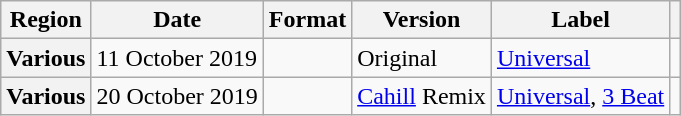<table class="wikitable plainrowheaders">
<tr>
<th>Region</th>
<th>Date</th>
<th>Format</th>
<th>Version</th>
<th>Label</th>
<th scope="col"></th>
</tr>
<tr>
<th scope="row">Various</th>
<td>11 October 2019</td>
<td></td>
<td>Original</td>
<td><a href='#'>Universal</a></td>
<td></td>
</tr>
<tr>
<th scope="row">Various</th>
<td>20 October 2019</td>
<td></td>
<td><a href='#'>Cahill</a> Remix</td>
<td><a href='#'>Universal</a>, <a href='#'>3 Beat</a></td>
<td></td>
</tr>
</table>
